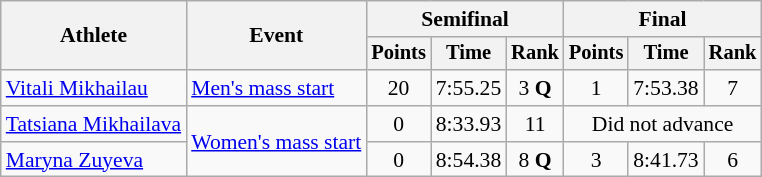<table class="wikitable" style="font-size:90%">
<tr>
<th rowspan=2>Athlete</th>
<th rowspan=2>Event</th>
<th colspan="3">Semifinal</th>
<th colspan="3">Final</th>
</tr>
<tr style="font-size:95%">
<th>Points</th>
<th>Time</th>
<th>Rank</th>
<th>Points</th>
<th>Time</th>
<th>Rank</th>
</tr>
<tr align=center>
<td align=left><a href='#'>Vitali Mikhailau</a></td>
<td align=left><a href='#'>Men's mass start</a></td>
<td>20</td>
<td>7:55.25</td>
<td>3 <strong>Q</strong></td>
<td>1</td>
<td>7:53.38</td>
<td>7</td>
</tr>
<tr align=center>
<td align=left><a href='#'>Tatsiana Mikhailava</a></td>
<td align=left rowspan=2><a href='#'>Women's mass start</a></td>
<td>0</td>
<td>8:33.93</td>
<td>11</td>
<td colspan=3>Did not advance</td>
</tr>
<tr align=center>
<td align=left><a href='#'>Maryna Zuyeva</a></td>
<td>0</td>
<td>8:54.38</td>
<td>8 <strong>Q</strong></td>
<td>3</td>
<td>8:41.73</td>
<td>6</td>
</tr>
</table>
